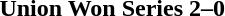<table class="noborder" style="text-align: center; border: none; width: 100%">
<tr>
<th width="97%"><strong>Union Won Series 2–0</strong></th>
<th width="3%"></th>
</tr>
</table>
